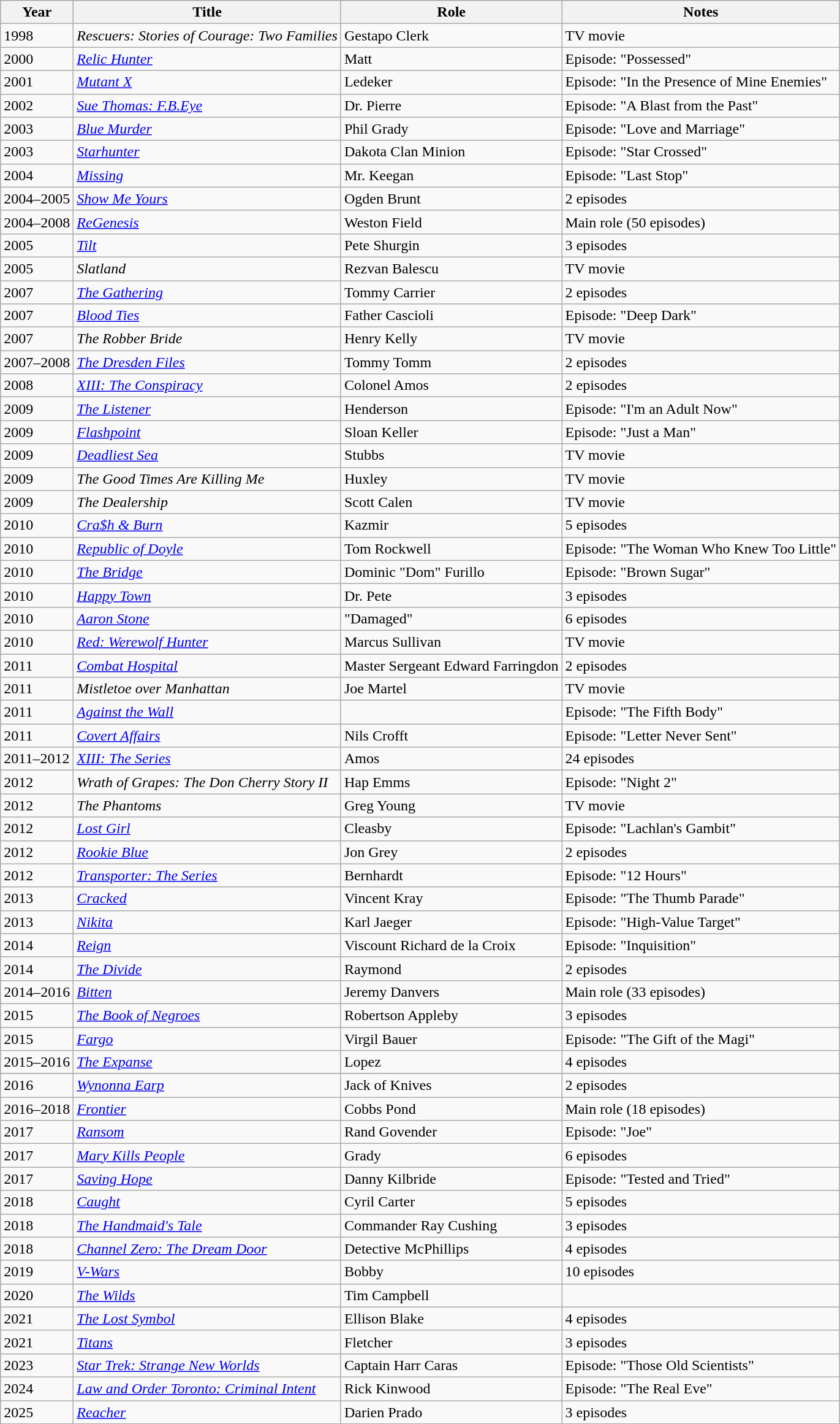<table class="wikitable sortable">
<tr>
<th>Year</th>
<th>Title</th>
<th>Role</th>
<th class="unsortable">Notes</th>
</tr>
<tr>
<td>1998</td>
<td><em>Rescuers: Stories of Courage: Two Families</em></td>
<td>Gestapo Clerk</td>
<td>TV movie</td>
</tr>
<tr>
<td>2000</td>
<td><em><a href='#'>Relic Hunter</a></em></td>
<td>Matt</td>
<td>Episode: "Possessed"</td>
</tr>
<tr>
<td>2001</td>
<td><em><a href='#'>Mutant X</a></em></td>
<td>Ledeker</td>
<td>Episode: "In the Presence of Mine Enemies"</td>
</tr>
<tr>
<td>2002</td>
<td><em><a href='#'>Sue Thomas: F.B.Eye</a></em></td>
<td>Dr. Pierre</td>
<td>Episode: "A Blast from the Past"</td>
</tr>
<tr>
<td>2003</td>
<td><em><a href='#'>Blue Murder</a></em></td>
<td>Phil Grady</td>
<td>Episode: "Love and Marriage"</td>
</tr>
<tr>
<td>2003</td>
<td><em><a href='#'>Starhunter</a></em></td>
<td>Dakota Clan Minion</td>
<td>Episode: "Star Crossed"</td>
</tr>
<tr>
<td>2004</td>
<td><em><a href='#'>Missing</a></em></td>
<td>Mr. Keegan</td>
<td>Episode: "Last Stop"</td>
</tr>
<tr>
<td>2004–2005</td>
<td><em><a href='#'>Show Me Yours</a></em></td>
<td>Ogden Brunt</td>
<td>2 episodes</td>
</tr>
<tr>
<td>2004–2008</td>
<td><em><a href='#'>ReGenesis</a></em></td>
<td>Weston Field</td>
<td>Main role (50 episodes)</td>
</tr>
<tr>
<td>2005</td>
<td><em><a href='#'>Tilt</a></em></td>
<td>Pete Shurgin</td>
<td>3 episodes</td>
</tr>
<tr>
<td>2005</td>
<td><em>Slatland</em></td>
<td>Rezvan Balescu</td>
<td>TV movie</td>
</tr>
<tr>
<td>2007</td>
<td data-sort-value="Gathering, The"><em><a href='#'>The Gathering</a></em></td>
<td>Tommy Carrier</td>
<td>2 episodes</td>
</tr>
<tr>
<td>2007</td>
<td><em><a href='#'>Blood Ties</a></em></td>
<td>Father Cascioli</td>
<td>Episode: "Deep Dark"</td>
</tr>
<tr>
<td>2007</td>
<td data-sort-value="Robber Bride, The"><em>The Robber Bride</em></td>
<td>Henry Kelly</td>
<td>TV movie</td>
</tr>
<tr>
<td>2007–2008</td>
<td data-sort-value="Dresden Files, The"><em><a href='#'>The Dresden Files</a></em></td>
<td>Tommy Tomm</td>
<td>2 episodes</td>
</tr>
<tr>
<td>2008</td>
<td><em><a href='#'>XIII: The Conspiracy</a></em></td>
<td>Colonel Amos</td>
<td>2 episodes</td>
</tr>
<tr>
<td>2009</td>
<td data-sort-value="Listener, The"><em><a href='#'>The Listener</a></em></td>
<td>Henderson</td>
<td>Episode: "I'm an Adult Now"</td>
</tr>
<tr>
<td>2009</td>
<td><em><a href='#'>Flashpoint</a></em></td>
<td>Sloan Keller</td>
<td>Episode: "Just a Man"</td>
</tr>
<tr>
<td>2009</td>
<td><em><a href='#'>Deadliest Sea</a></em></td>
<td>Stubbs</td>
<td>TV movie</td>
</tr>
<tr>
<td>2009</td>
<td data-sort-value="Good Times Are Killing Me, The"><em>The Good Times Are Killing Me</em></td>
<td>Huxley</td>
<td>TV movie</td>
</tr>
<tr>
<td>2009</td>
<td data-sort-value="Dealership, The"><em>The Dealership</em></td>
<td>Scott Calen</td>
<td>TV movie</td>
</tr>
<tr>
<td>2010</td>
<td><em><a href='#'>Cra$h & Burn</a></em></td>
<td>Kazmir</td>
<td>5 episodes</td>
</tr>
<tr>
<td>2010</td>
<td><em><a href='#'>Republic of Doyle</a></em></td>
<td>Tom Rockwell</td>
<td>Episode: "The Woman Who Knew Too Little"</td>
</tr>
<tr>
<td>2010</td>
<td data-sort-value="Bridge, The"><em><a href='#'>The Bridge</a></em></td>
<td>Dominic "Dom" Furillo</td>
<td>Episode: "Brown Sugar"</td>
</tr>
<tr>
<td>2010</td>
<td><em><a href='#'>Happy Town</a></em></td>
<td>Dr. Pete</td>
<td>3 episodes</td>
</tr>
<tr>
<td>2010</td>
<td><em><a href='#'>Aaron Stone</a></em></td>
<td>"Damaged"</td>
<td>6 episodes</td>
</tr>
<tr>
<td>2010</td>
<td><em><a href='#'>Red: Werewolf Hunter</a></em></td>
<td>Marcus Sullivan</td>
<td>TV movie</td>
</tr>
<tr>
<td>2011</td>
<td><em><a href='#'>Combat Hospital</a></em></td>
<td>Master Sergeant Edward Farringdon</td>
<td>2 episodes</td>
</tr>
<tr>
<td>2011</td>
<td><em>Mistletoe over Manhattan</em></td>
<td>Joe Martel</td>
<td>TV movie</td>
</tr>
<tr>
<td>2011</td>
<td><em><a href='#'>Against the Wall</a></em></td>
<td></td>
<td>Episode: "The Fifth Body"</td>
</tr>
<tr>
<td>2011</td>
<td><em><a href='#'>Covert Affairs</a></em></td>
<td>Nils Crofft</td>
<td>Episode: "Letter Never Sent"</td>
</tr>
<tr>
<td>2011–2012</td>
<td><em><a href='#'>XIII: The Series</a></em></td>
<td>Amos</td>
<td>24 episodes</td>
</tr>
<tr>
<td>2012</td>
<td><em>Wrath of Grapes: The Don Cherry Story II</em></td>
<td>Hap Emms</td>
<td>Episode: "Night 2"</td>
</tr>
<tr>
<td>2012</td>
<td data-sort-value="Phantoms, The"><em>The Phantoms</em></td>
<td>Greg Young</td>
<td>TV movie</td>
</tr>
<tr>
<td>2012</td>
<td><em><a href='#'>Lost Girl</a></em></td>
<td>Cleasby</td>
<td>Episode: "Lachlan's Gambit"</td>
</tr>
<tr>
<td>2012</td>
<td><em><a href='#'>Rookie Blue</a></em></td>
<td>Jon Grey</td>
<td>2 episodes</td>
</tr>
<tr>
<td>2012</td>
<td><em><a href='#'>Transporter: The Series</a></em></td>
<td>Bernhardt</td>
<td>Episode: "12 Hours"</td>
</tr>
<tr>
<td>2013</td>
<td><em><a href='#'>Cracked</a></em></td>
<td>Vincent Kray</td>
<td>Episode: "The Thumb Parade"</td>
</tr>
<tr>
<td>2013</td>
<td><em><a href='#'>Nikita</a></em></td>
<td>Karl Jaeger</td>
<td>Episode: "High-Value Target"</td>
</tr>
<tr>
<td>2014</td>
<td><em><a href='#'>Reign</a></em></td>
<td>Viscount Richard de la Croix</td>
<td>Episode: "Inquisition"</td>
</tr>
<tr>
<td>2014</td>
<td data-sort-value="Divide, The"><em><a href='#'>The Divide</a></em></td>
<td>Raymond</td>
<td>2 episodes</td>
</tr>
<tr>
<td>2014–2016</td>
<td><em><a href='#'>Bitten</a></em></td>
<td>Jeremy Danvers</td>
<td>Main role (33 episodes)</td>
</tr>
<tr>
<td>2015</td>
<td data-sort-value="Book of Negroes, The"><em><a href='#'>The Book of Negroes</a></em></td>
<td>Robertson Appleby</td>
<td>3 episodes</td>
</tr>
<tr>
<td>2015</td>
<td><em><a href='#'>Fargo</a></em></td>
<td>Virgil Bauer</td>
<td>Episode: "The Gift of the Magi"</td>
</tr>
<tr>
<td>2015–2016</td>
<td data-sort-value="Expanse, The"><em><a href='#'>The Expanse</a></em></td>
<td>Lopez</td>
<td>4 episodes</td>
</tr>
<tr>
</tr>
<tr>
<td>2016</td>
<td><em><a href='#'>Wynonna Earp</a></em></td>
<td>Jack of Knives</td>
<td>2 episodes</td>
</tr>
<tr>
<td>2016–2018</td>
<td><em><a href='#'>Frontier</a></em></td>
<td>Cobbs Pond</td>
<td>Main role (18 episodes)</td>
</tr>
<tr>
<td>2017</td>
<td><em><a href='#'>Ransom</a></em></td>
<td>Rand Govender</td>
<td>Episode: "Joe"</td>
</tr>
<tr>
<td>2017</td>
<td><em><a href='#'>Mary Kills People</a></em></td>
<td>Grady</td>
<td>6 episodes</td>
</tr>
<tr>
<td>2017</td>
<td><em><a href='#'>Saving Hope</a></em></td>
<td>Danny Kilbride</td>
<td>Episode: "Tested and Tried"</td>
</tr>
<tr>
<td>2018</td>
<td><em><a href='#'>Caught</a></em></td>
<td>Cyril Carter</td>
<td>5 episodes</td>
</tr>
<tr>
<td>2018</td>
<td data-sort-value="Handmaid's Tale, The"><em><a href='#'>The Handmaid's Tale</a></em></td>
<td>Commander Ray Cushing</td>
<td>3 episodes</td>
</tr>
<tr>
<td>2018</td>
<td><em><a href='#'>Channel Zero: The Dream Door</a></em></td>
<td>Detective McPhillips</td>
<td>4 episodes</td>
</tr>
<tr>
<td>2019</td>
<td><em><a href='#'>V-Wars</a></em></td>
<td>Bobby</td>
<td>10 episodes</td>
</tr>
<tr>
<td>2020</td>
<td data-sort-value="Wilds, The"><em><a href='#'>The Wilds</a></em></td>
<td>Tim Campbell</td>
<td></td>
</tr>
<tr>
<td>2021</td>
<td data-sort-value="Lost Symbol, The"><em><a href='#'>The Lost Symbol</a></em></td>
<td>Ellison Blake</td>
<td>4 episodes</td>
</tr>
<tr>
<td>2021</td>
<td><em><a href='#'>Titans</a></em></td>
<td>Fletcher</td>
<td>3 episodes</td>
</tr>
<tr>
<td>2023</td>
<td><em><a href='#'>Star Trek: Strange New Worlds</a></em></td>
<td>Captain Harr Caras</td>
<td>Episode: "Those Old Scientists"</td>
</tr>
<tr>
<td>2024</td>
<td><em><a href='#'>Law and Order Toronto: Criminal Intent</a></em></td>
<td>Rick Kinwood</td>
<td>Episode: "The Real Eve"</td>
</tr>
<tr>
<td>2025</td>
<td><em><a href='#'>Reacher</a></em></td>
<td>Darien Prado</td>
<td>3 episodes</td>
</tr>
</table>
